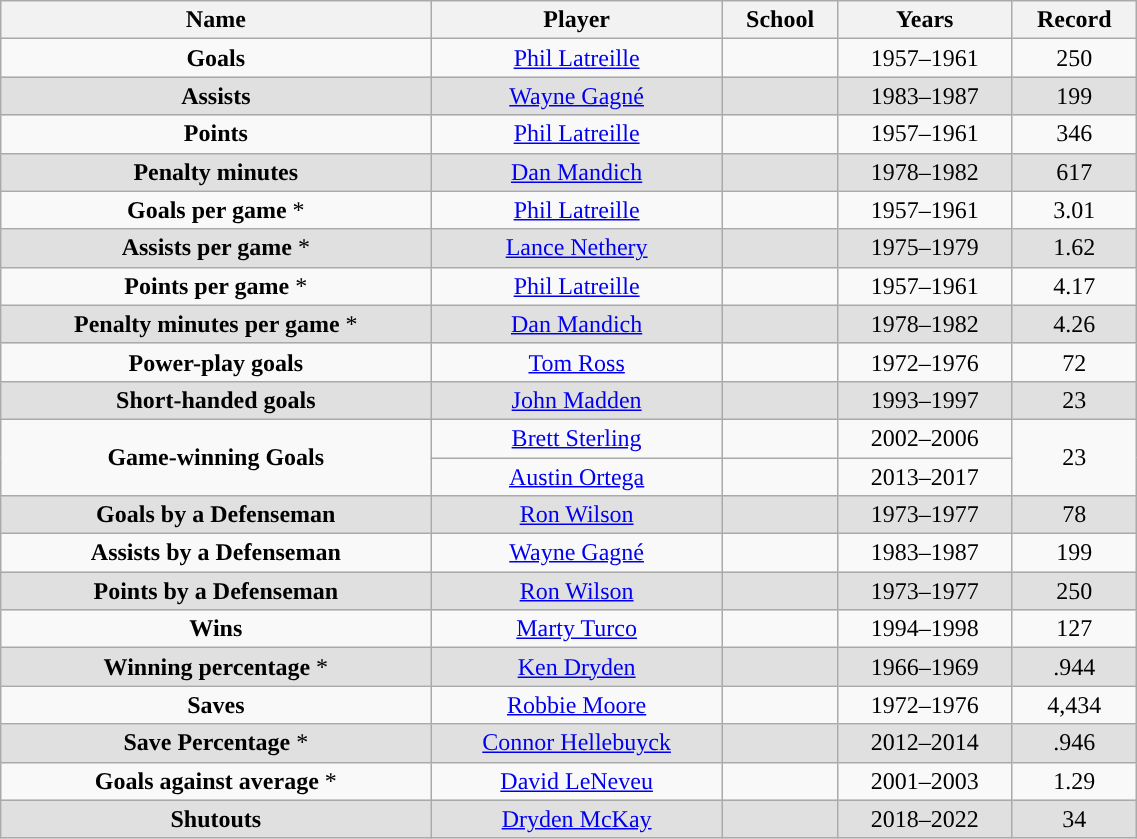<table class="wikitable" width =60%>
<tr>
<th>Name</th>
<th>Player</th>
<th>School</th>
<th>Years</th>
<th>Record</th>
</tr>
<tr align=center>
<td><strong>Goals</strong></td>
<td><a href='#'>Phil Latreille</a></td>
<td><strong><a href='#'></a></strong></td>
<td>1957–1961</td>
<td>250</td>
</tr>
<tr align=center bgcolor=e0e0e0>
<td><strong>Assists</strong></td>
<td><a href='#'>Wayne Gagné</a></td>
<td><strong><a href='#'></a></strong></td>
<td>1983–1987</td>
<td>199</td>
</tr>
<tr align=center>
<td><strong>Points</strong></td>
<td><a href='#'>Phil Latreille</a></td>
<td><strong><a href='#'></a></strong></td>
<td>1957–1961</td>
<td>346</td>
</tr>
<tr align=center bgcolor=e0e0e0>
<td><strong>Penalty minutes</strong></td>
<td><a href='#'>Dan Mandich</a></td>
<td><strong><a href='#'></a></strong></td>
<td>1978–1982</td>
<td>617</td>
</tr>
<tr align=center>
<td><strong>Goals per game</strong> *</td>
<td><a href='#'>Phil Latreille</a></td>
<td><strong><a href='#'></a></strong></td>
<td>1957–1961</td>
<td>3.01</td>
</tr>
<tr align=center bgcolor=e0e0e0>
<td><strong>Assists per game</strong> *</td>
<td><a href='#'>Lance Nethery</a></td>
<td><strong><a href='#'></a></strong></td>
<td>1975–1979</td>
<td>1.62</td>
</tr>
<tr align=center>
<td><strong>Points per game</strong> *</td>
<td><a href='#'>Phil Latreille</a></td>
<td><strong><a href='#'></a></strong></td>
<td>1957–1961</td>
<td>4.17</td>
</tr>
<tr align=center bgcolor=e0e0e0>
<td><strong>Penalty minutes per game</strong> *</td>
<td><a href='#'>Dan Mandich</a></td>
<td><strong><a href='#'></a></strong></td>
<td>1978–1982</td>
<td>4.26</td>
</tr>
<tr align=center>
<td><strong>Power-play goals</strong></td>
<td><a href='#'>Tom Ross</a></td>
<td><strong><a href='#'></a></strong></td>
<td>1972–1976</td>
<td>72</td>
</tr>
<tr align=center bgcolor=e0e0e0>
<td><strong>Short-handed goals</strong></td>
<td><a href='#'>John Madden</a></td>
<td><strong><a href='#'></a></strong></td>
<td>1993–1997</td>
<td>23</td>
</tr>
<tr align=center>
<td rowspan=2><strong>Game-winning Goals</strong></td>
<td><a href='#'>Brett Sterling</a></td>
<td><strong><a href='#'></a></strong></td>
<td>2002–2006</td>
<td rowspan=2>23</td>
</tr>
<tr align=center>
<td><a href='#'>Austin Ortega</a></td>
<td><strong><a href='#'></a></strong></td>
<td>2013–2017</td>
</tr>
<tr align=center bgcolor=e0e0e0>
<td><strong>Goals by a Defenseman</strong></td>
<td><a href='#'>Ron Wilson</a></td>
<td><strong><a href='#'></a></strong></td>
<td>1973–1977</td>
<td>78</td>
</tr>
<tr align=center>
<td><strong>Assists by a Defenseman</strong></td>
<td><a href='#'>Wayne Gagné</a></td>
<td><strong><a href='#'></a></strong></td>
<td>1983–1987</td>
<td>199</td>
</tr>
<tr align=center bgcolor=e0e0e0>
<td><strong>Points by a Defenseman</strong></td>
<td><a href='#'>Ron Wilson</a></td>
<td><strong><a href='#'></a></strong></td>
<td>1973–1977</td>
<td>250</td>
</tr>
<tr align=center>
<td><strong>Wins</strong></td>
<td><a href='#'>Marty Turco</a></td>
<td><strong><a href='#'></a></strong></td>
<td>1994–1998</td>
<td>127</td>
</tr>
<tr align=center bgcolor=e0e0e0>
<td><strong>Winning percentage</strong> *</td>
<td><a href='#'>Ken Dryden</a></td>
<td><strong><a href='#'></a></strong></td>
<td>1966–1969</td>
<td>.944</td>
</tr>
<tr align=center>
<td><strong>Saves</strong></td>
<td><a href='#'>Robbie Moore</a></td>
<td><strong><a href='#'></a></strong></td>
<td>1972–1976</td>
<td>4,434</td>
</tr>
<tr align=center bgcolor=e0e0e0>
<td><strong>Save Percentage</strong> *</td>
<td><a href='#'>Connor Hellebuyck</a></td>
<td><strong><a href='#'></a></strong></td>
<td>2012–2014</td>
<td>.946</td>
</tr>
<tr align=center>
<td><strong>Goals against average</strong> *</td>
<td><a href='#'>David LeNeveu</a></td>
<td><strong><a href='#'></a></strong></td>
<td>2001–2003</td>
<td>1.29</td>
</tr>
<tr align=center bgcolor=e0e0e0>
<td><strong>Shutouts</strong></td>
<td><a href='#'>Dryden McKay</a></td>
<td><strong><a href='#'></a></strong></td>
<td>2018–2022</td>
<td>34</td>
</tr>
</table>
